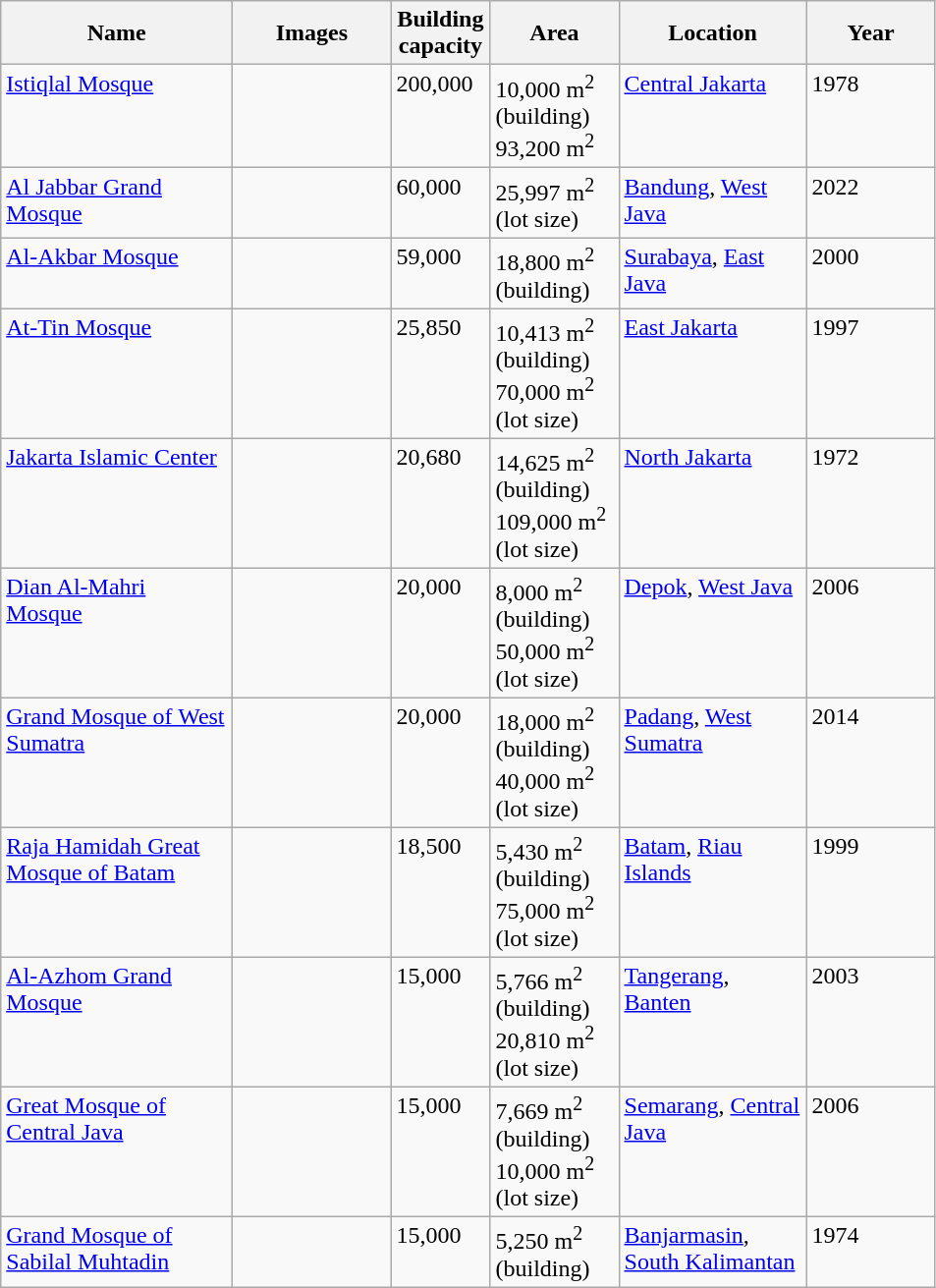<table class="wikitable sortable">
<tr>
<th align=left width=150px>Name</th>
<th align=center width=100px class=unsortable>Images</th>
<th align=left width=060px>Building capacity</th>
<th align=left width=080px>Area</th>
<th align=left width=120px>Location</th>
<th align=left width=080px>Year</th>
</tr>
<tr valign=top>
<td><a href='#'>Istiqlal Mosque</a></td>
<td></td>
<td>200,000</td>
<td>10,000 m<sup>2</sup> (building)<br>93,200 m<sup>2</sup></td>
<td><a href='#'>Central Jakarta</a><br></td>
<td>1978</td>
</tr>
<tr valign=top>
<td><a href='#'>Al Jabbar Grand Mosque</a></td>
<td></td>
<td>60,000</td>
<td>25,997 m<sup>2</sup> (lot size)</td>
<td><a href='#'>Bandung</a>, <a href='#'>West Java</a></td>
<td>2022</td>
</tr>
<tr valign=top>
<td><a href='#'>Al-Akbar Mosque</a></td>
<td></td>
<td>59,000</td>
<td>18,800 m<sup>2</sup> (building)</td>
<td><a href='#'>Surabaya</a>, <a href='#'>East Java</a><br></td>
<td>2000</td>
</tr>
<tr valign=top>
<td><a href='#'>At-Tin Mosque</a></td>
<td></td>
<td>25,850</td>
<td>10,413 m<sup>2</sup> (building)<br>70,000 m<sup>2</sup> (lot size)</td>
<td><a href='#'>East Jakarta</a></td>
<td>1997</td>
</tr>
<tr valign=top>
<td><a href='#'>Jakarta Islamic Center</a></td>
<td></td>
<td>20,680</td>
<td>14,625 m<sup>2</sup> (building)<br>109,000 m<sup>2</sup> (lot size)</td>
<td><a href='#'>North Jakarta</a></td>
<td>1972</td>
</tr>
<tr valign=top>
<td><a href='#'>Dian Al-Mahri Mosque</a></td>
<td></td>
<td>20,000</td>
<td>8,000 m<sup>2</sup> (building)<br> 50,000 m<sup>2</sup> (lot size)</td>
<td><a href='#'>Depok</a>, <a href='#'>West Java</a><br></td>
<td>2006</td>
</tr>
<tr valign=top>
<td><a href='#'>Grand Mosque of West Sumatra</a></td>
<td></td>
<td>20,000</td>
<td>18,000 m<sup>2</sup> (building)<br> 40,000 m<sup>2</sup> (lot size)</td>
<td><a href='#'>Padang</a>, <a href='#'>West Sumatra</a><br></td>
<td>2014</td>
</tr>
<tr valign=top>
<td><a href='#'>Raja Hamidah Great Mosque of Batam</a></td>
<td></td>
<td>18,500</td>
<td>5,430 m<sup>2</sup> (building)<br>75,000 m<sup>2</sup> (lot size)</td>
<td><a href='#'>Batam</a>, <a href='#'>Riau Islands</a></td>
<td>1999</td>
</tr>
<tr valign=top>
<td><a href='#'>Al-Azhom Grand Mosque</a></td>
<td></td>
<td>15,000</td>
<td>5,766 m<sup>2</sup> (building)<br>20,810 m<sup>2</sup> (lot size)</td>
<td><a href='#'>Tangerang</a>, <a href='#'>Banten</a></td>
<td>2003</td>
</tr>
<tr valign=top>
<td><a href='#'>Great Mosque of Central Java</a></td>
<td></td>
<td>15,000</td>
<td>7,669 m<sup>2</sup> (building)<br>10,000 m<sup>2</sup> (lot size)</td>
<td><a href='#'>Semarang</a>, <a href='#'>Central Java</a><br></td>
<td>2006</td>
</tr>
<tr valign=top>
<td><a href='#'>Grand Mosque of Sabilal Muhtadin</a></td>
<td></td>
<td>15,000</td>
<td>5,250 m<sup>2</sup> (building)</td>
<td><a href='#'>Banjarmasin</a>, <a href='#'>South Kalimantan</a><br></td>
<td>1974</td>
</tr>
</table>
